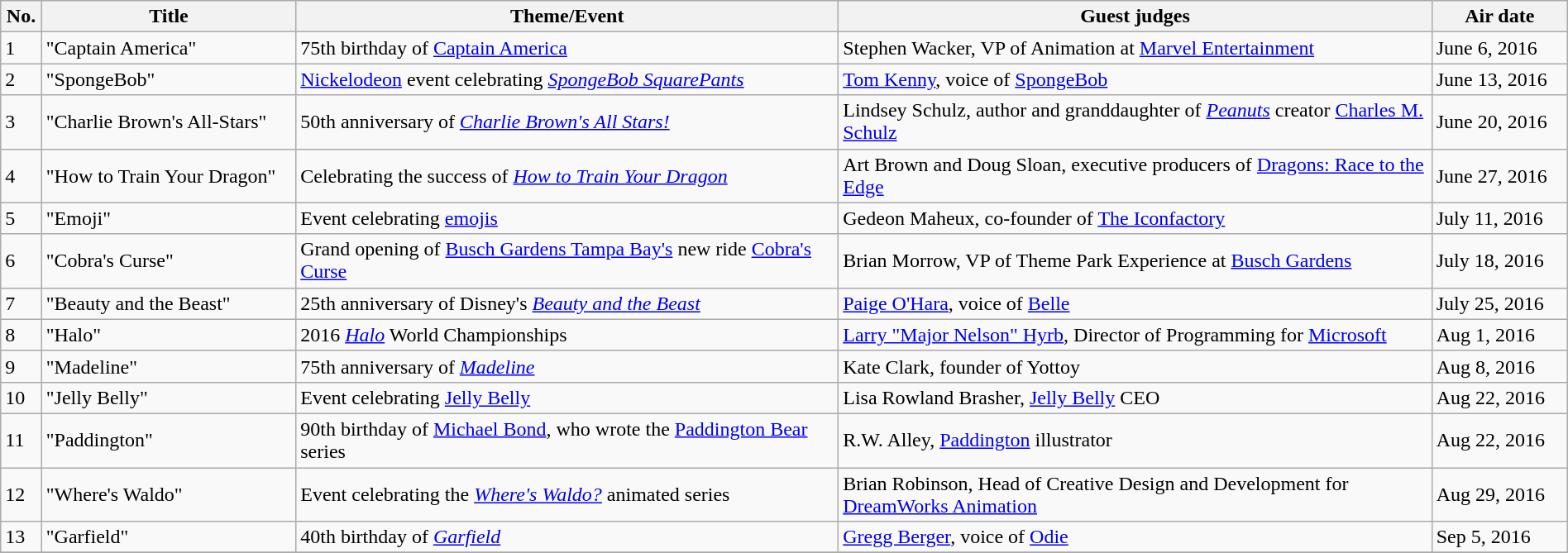<table class="wikitable plainrowheaders" style="width:100%;">
<tr>
<th width=2%>No.</th>
<th width=15%>Title</th>
<th width=32%>Theme/Event</th>
<th width=35%>Guest judges</th>
<th width=8%>Air date</th>
</tr>
<tr>
<td>1</td>
<td>"Captain America"</td>
<td>75th birthday of <a href='#'>Captain America</a></td>
<td>Stephen Wacker, VP of Animation at <a href='#'>Marvel Entertainment</a></td>
<td>June 6, 2016</td>
</tr>
<tr>
<td>2</td>
<td>"SpongeBob"</td>
<td><a href='#'>Nickelodeon</a> event celebrating <em><a href='#'>SpongeBob SquarePants</a></em></td>
<td><a href='#'>Tom Kenny</a>, voice of <a href='#'>SpongeBob</a></td>
<td>June 13, 2016</td>
</tr>
<tr>
<td>3</td>
<td>"Charlie Brown's All-Stars"</td>
<td>50th anniversary of <em><a href='#'>Charlie Brown's All Stars!</a></em></td>
<td>Lindsey Schulz, author and granddaughter of <em><a href='#'>Peanuts</a></em> creator <a href='#'>Charles M. Schulz</a></td>
<td>June 20, 2016</td>
</tr>
<tr>
<td>4</td>
<td>"How to Train Your Dragon"</td>
<td>Celebrating the success of <em><a href='#'>How to Train Your Dragon</a></em></td>
<td>Art Brown and Doug Sloan, executive producers of <a href='#'>Dragons: Race to the Edge</a></td>
<td>June 27, 2016</td>
</tr>
<tr>
<td>5</td>
<td>"Emoji"</td>
<td>Event celebrating <a href='#'>emojis</a></td>
<td>Gedeon Maheux, co-founder of <a href='#'>The Iconfactory</a></td>
<td>July 11, 2016</td>
</tr>
<tr>
<td>6</td>
<td>"Cobra's Curse"</td>
<td>Grand opening of <a href='#'>Busch Gardens Tampa Bay's</a> new ride <a href='#'>Cobra's Curse</a></td>
<td>Brian Morrow, VP of Theme Park Experience at <a href='#'>Busch Gardens</a></td>
<td>July 18, 2016</td>
</tr>
<tr>
<td>7</td>
<td>"Beauty and the Beast"</td>
<td>25th anniversary of Disney's <em><a href='#'>Beauty and the Beast</a></em></td>
<td><a href='#'>Paige O'Hara</a>, voice of <a href='#'>Belle</a></td>
<td>July 25, 2016</td>
</tr>
<tr>
<td>8</td>
<td>"Halo"</td>
<td>2016 <em><a href='#'>Halo</a></em> World Championships</td>
<td><a href='#'>Larry "Major Nelson" Hyrb</a>, Director of Programming for <a href='#'>Microsoft</a></td>
<td>Aug 1, 2016</td>
</tr>
<tr>
<td>9</td>
<td>"Madeline"</td>
<td>75th anniversary of <em><a href='#'>Madeline</a></em></td>
<td>Kate Clark, founder of Yottoy</td>
<td>Aug 8, 2016</td>
</tr>
<tr>
<td>10</td>
<td>"Jelly Belly"</td>
<td>Event celebrating <a href='#'>Jelly Belly</a></td>
<td>Lisa Rowland Brasher, <a href='#'>Jelly Belly</a> CEO</td>
<td>Aug 22, 2016</td>
</tr>
<tr>
<td>11</td>
<td>"Paddington"</td>
<td>90th birthday of <a href='#'>Michael Bond</a>, who wrote the <a href='#'>Paddington Bear</a> series</td>
<td>R.W. Alley, <a href='#'>Paddington</a> illustrator</td>
<td>Aug 22, 2016</td>
</tr>
<tr>
<td>12</td>
<td>"Where's Waldo"</td>
<td>Event celebrating the <em><a href='#'>Where's Waldo?</a></em> animated series</td>
<td>Brian Robinson, Head of Creative Design and Development for <a href='#'>DreamWorks Animation</a></td>
<td>Aug 29, 2016</td>
</tr>
<tr>
<td>13</td>
<td>"Garfield"</td>
<td>40th birthday of <em><a href='#'>Garfield</a></em></td>
<td><a href='#'>Gregg Berger</a>, voice of <a href='#'>Odie</a></td>
<td>Sep 5, 2016</td>
</tr>
<tr>
</tr>
</table>
